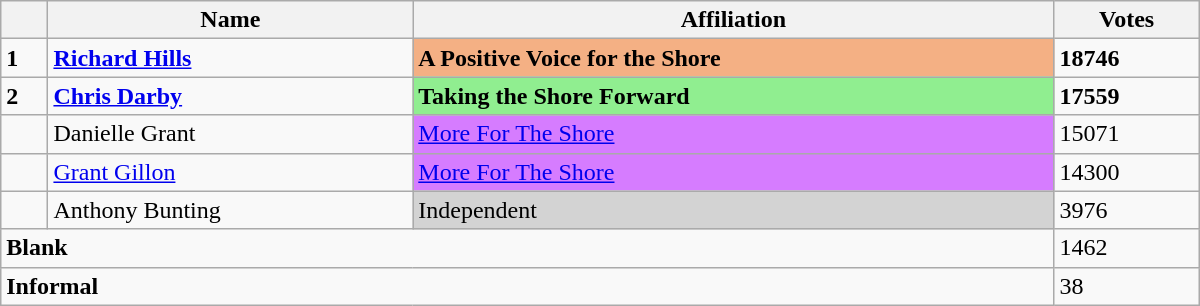<table class="wikitable sortable" style=width:50em>
<tr>
<th></th>
<th>Name</th>
<th>Affiliation</th>
<th>Votes</th>
</tr>
<tr>
<td><strong>1</strong></td>
<td><strong><a href='#'>Richard Hills</a></strong></td>
<td bgcolor="#F4B084"><strong>A Positive Voice for the Shore</strong></td>
<td><strong>18746</strong></td>
</tr>
<tr>
<td><strong>2</strong></td>
<td><strong><a href='#'>Chris Darby</a></strong></td>
<td bgcolor="lightgreen"><strong>Taking the Shore Forward</strong></td>
<td><strong>17559</strong></td>
</tr>
<tr>
<td></td>
<td>Danielle Grant</td>
<td bgcolor="#D67CFF"><a href='#'>More For The Shore</a></td>
<td>15071</td>
</tr>
<tr>
<td></td>
<td><a href='#'>Grant Gillon</a></td>
<td bgcolor="#D67CFF"><a href='#'>More For The Shore</a></td>
<td>14300</td>
</tr>
<tr>
<td></td>
<td>Anthony Bunting</td>
<td bgcolor="lightgrey">Independent</td>
<td>3976</td>
</tr>
<tr>
<td colspan="3"><strong>Blank</strong></td>
<td>1462</td>
</tr>
<tr>
<td colspan="3"><strong>Informal</strong></td>
<td>38</td>
</tr>
</table>
